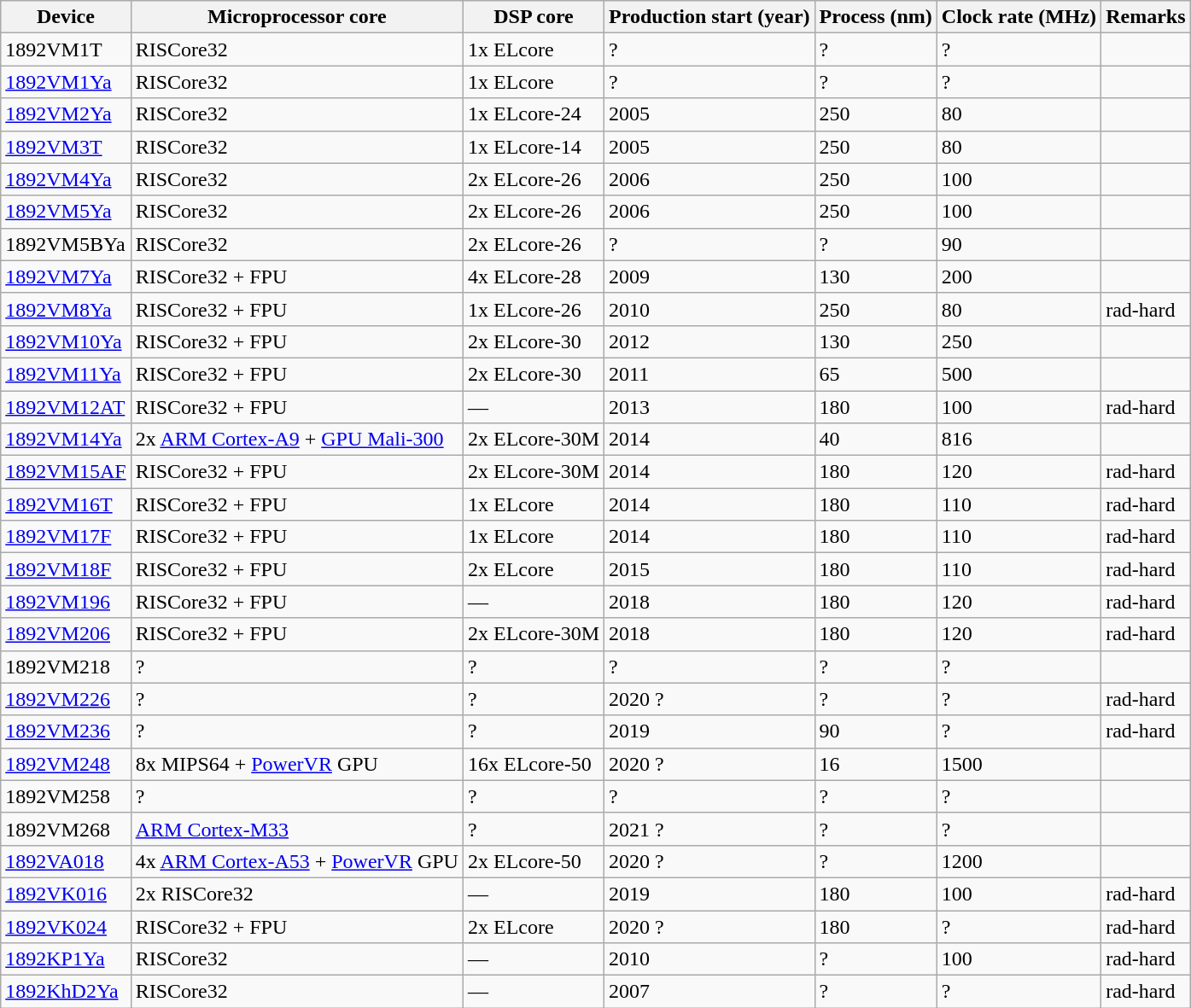<table class="wikitable sortable">
<tr>
<th>Device</th>
<th>Microprocessor core</th>
<th>DSP core</th>
<th>Production start (year)</th>
<th>Process (nm)</th>
<th>Clock rate (MHz)</th>
<th>Remarks</th>
</tr>
<tr>
<td>1892VM1T</td>
<td>RISCore32</td>
<td>1x ELcore</td>
<td>?</td>
<td>?</td>
<td>?</td>
<td></td>
</tr>
<tr>
<td><a href='#'>1892VM1Ya</a></td>
<td>RISCore32</td>
<td>1x ELcore</td>
<td>?</td>
<td>?</td>
<td>?</td>
<td></td>
</tr>
<tr>
<td><a href='#'>1892VM2Ya</a></td>
<td>RISCore32</td>
<td>1x ELcore-24</td>
<td>2005</td>
<td>250</td>
<td>80</td>
<td></td>
</tr>
<tr>
<td><a href='#'>1892VM3T</a></td>
<td>RISCore32</td>
<td>1x ELcore-14</td>
<td>2005</td>
<td>250</td>
<td>80</td>
<td></td>
</tr>
<tr>
<td><a href='#'>1892VM4Ya</a></td>
<td>RISCore32</td>
<td>2x ELcore-26</td>
<td>2006</td>
<td>250</td>
<td>100</td>
<td></td>
</tr>
<tr>
<td><a href='#'>1892VM5Ya</a></td>
<td>RISCore32</td>
<td>2x ELcore-26</td>
<td>2006</td>
<td>250</td>
<td>100</td>
<td></td>
</tr>
<tr>
<td>1892VM5BYa</td>
<td>RISCore32</td>
<td>2x ELcore-26</td>
<td>?</td>
<td>?</td>
<td>90</td>
<td></td>
</tr>
<tr>
<td><a href='#'>1892VM7Ya</a></td>
<td>RISCore32 + FPU</td>
<td>4x ELcore-28</td>
<td>2009</td>
<td>130</td>
<td>200</td>
<td></td>
</tr>
<tr>
<td><a href='#'>1892VM8Ya</a></td>
<td>RISCore32 + FPU</td>
<td>1x ELcore-26</td>
<td>2010</td>
<td>250</td>
<td>80</td>
<td>rad-hard</td>
</tr>
<tr>
<td><a href='#'>1892VM10Ya</a></td>
<td>RISCore32 + FPU</td>
<td>2x ELcore-30</td>
<td>2012</td>
<td>130</td>
<td>250</td>
<td></td>
</tr>
<tr>
<td><a href='#'>1892VM11Ya</a></td>
<td>RISCore32 + FPU</td>
<td>2x ELcore-30</td>
<td>2011</td>
<td>65</td>
<td>500</td>
<td></td>
</tr>
<tr>
<td><a href='#'>1892VM12AT</a></td>
<td>RISCore32 + FPU</td>
<td>—</td>
<td>2013</td>
<td>180</td>
<td>100</td>
<td>rad-hard</td>
</tr>
<tr>
<td><a href='#'>1892VM14Ya</a></td>
<td>2x <a href='#'>ARM Cortex-A9</a> + <a href='#'>GPU Mali-300</a></td>
<td>2x ELcore-30M</td>
<td>2014</td>
<td>40</td>
<td>816</td>
<td></td>
</tr>
<tr>
<td><a href='#'>1892VM15AF</a></td>
<td>RISCore32 + FPU</td>
<td>2x ELcore-30M</td>
<td>2014</td>
<td>180</td>
<td>120</td>
<td>rad-hard</td>
</tr>
<tr>
<td><a href='#'>1892VM16T</a></td>
<td>RISCore32 + FPU</td>
<td>1x ELcore</td>
<td>2014</td>
<td>180</td>
<td>110</td>
<td>rad-hard</td>
</tr>
<tr>
<td><a href='#'>1892VM17F</a></td>
<td>RISCore32 + FPU</td>
<td>1x ELcore</td>
<td>2014</td>
<td>180</td>
<td>110</td>
<td>rad-hard</td>
</tr>
<tr>
<td><a href='#'>1892VM18F</a></td>
<td>RISCore32 + FPU</td>
<td>2x ELcore</td>
<td>2015</td>
<td>180</td>
<td>110</td>
<td>rad-hard</td>
</tr>
<tr>
<td><a href='#'>1892VM196</a></td>
<td>RISCore32 + FPU</td>
<td>—</td>
<td>2018</td>
<td>180</td>
<td>120</td>
<td>rad-hard</td>
</tr>
<tr>
<td><a href='#'>1892VM206</a></td>
<td>RISCore32 + FPU</td>
<td>2x ELcore-30M</td>
<td>2018</td>
<td>180</td>
<td>120</td>
<td>rad-hard</td>
</tr>
<tr>
<td>1892VM218</td>
<td>?</td>
<td>?</td>
<td>?</td>
<td>?</td>
<td>?</td>
<td></td>
</tr>
<tr>
<td><a href='#'>1892VM226</a></td>
<td>?</td>
<td>?</td>
<td>2020 ?</td>
<td>?</td>
<td>?</td>
<td>rad-hard</td>
</tr>
<tr>
<td><a href='#'>1892VM236</a></td>
<td>?</td>
<td>?</td>
<td>2019</td>
<td>90</td>
<td>?</td>
<td>rad-hard</td>
</tr>
<tr>
<td><a href='#'>1892VM248</a></td>
<td>8x MIPS64 + <a href='#'>PowerVR</a> GPU</td>
<td>16x ELcore-50</td>
<td>2020 ?</td>
<td>16</td>
<td>1500</td>
<td></td>
</tr>
<tr>
<td>1892VM258</td>
<td>?</td>
<td>?</td>
<td>?</td>
<td>?</td>
<td>?</td>
<td></td>
</tr>
<tr>
<td>1892VM268</td>
<td><a href='#'>ARM Cortex-M33</a></td>
<td>?</td>
<td>2021 ?</td>
<td>?</td>
<td>?</td>
<td></td>
</tr>
<tr>
<td><a href='#'>1892VA018</a></td>
<td>4x <a href='#'>ARM Cortex-A53</a> + <a href='#'>PowerVR</a> GPU</td>
<td>2x ELcore-50</td>
<td>2020 ?</td>
<td>?</td>
<td>1200</td>
<td></td>
</tr>
<tr>
<td><a href='#'>1892VK016</a></td>
<td>2x RISCore32</td>
<td>—</td>
<td>2019</td>
<td>180</td>
<td>100</td>
<td>rad-hard</td>
</tr>
<tr>
<td><a href='#'>1892VK024</a></td>
<td>RISCore32 + FPU</td>
<td>2x ELcore</td>
<td>2020 ?</td>
<td>180</td>
<td>?</td>
<td>rad-hard</td>
</tr>
<tr>
<td><a href='#'>1892KP1Ya</a></td>
<td>RISCore32</td>
<td>—</td>
<td>2010</td>
<td>?</td>
<td>100</td>
<td>rad-hard</td>
</tr>
<tr>
<td><a href='#'>1892KhD2Ya</a></td>
<td>RISCore32</td>
<td>—</td>
<td>2007</td>
<td>?</td>
<td>?</td>
<td>rad-hard</td>
</tr>
</table>
